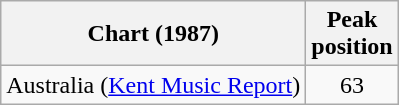<table class="wikitable">
<tr>
<th>Chart (1987)</th>
<th>Peak<br>position</th>
</tr>
<tr>
<td>Australia (<a href='#'>Kent Music Report</a>)</td>
<td align="center">63</td>
</tr>
</table>
